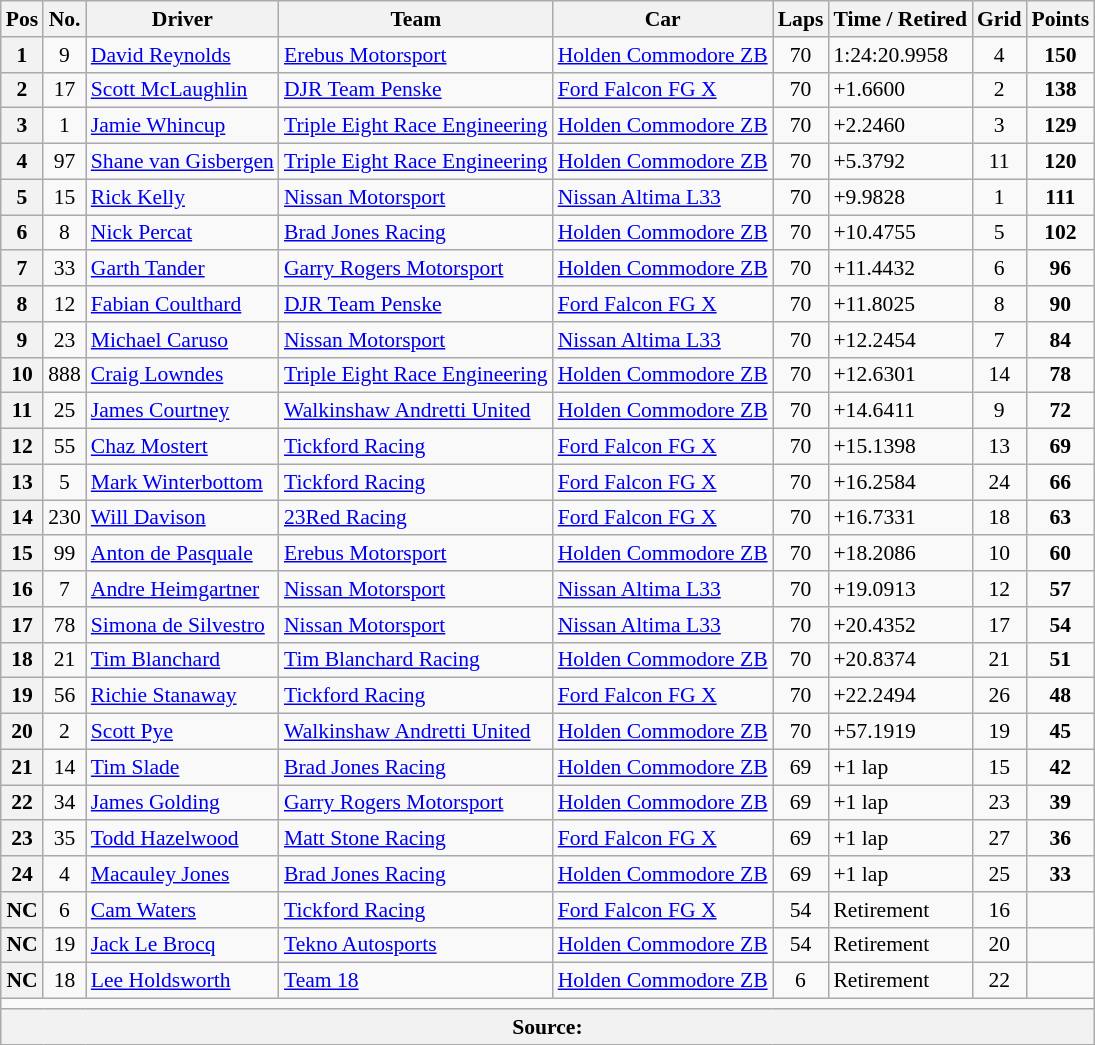<table class="wikitable" style="font-size:90%;">
<tr>
<th>Pos</th>
<th>No.</th>
<th>Driver</th>
<th>Team</th>
<th>Car</th>
<th>Laps</th>
<th>Time / Retired</th>
<th>Grid</th>
<th>Points</th>
</tr>
<tr>
<th>1</th>
<td align="center">9</td>
<td> <a href='#'>David Reynolds</a></td>
<td><a href='#'>Erebus Motorsport</a></td>
<td><a href='#'>Holden Commodore ZB</a></td>
<td align="center">70</td>
<td>1:24:20.9958</td>
<td align="center">4</td>
<td align="center"><strong>150</strong></td>
</tr>
<tr>
<th>2</th>
<td align="center">17</td>
<td> <a href='#'>Scott McLaughlin</a></td>
<td><a href='#'>DJR Team Penske</a></td>
<td><a href='#'>Ford Falcon FG X</a></td>
<td align="center">70</td>
<td>+1.6600</td>
<td align="center">2</td>
<td align="center"><strong>138</strong></td>
</tr>
<tr>
<th>3</th>
<td align="center">1</td>
<td> <a href='#'>Jamie Whincup</a></td>
<td><a href='#'>Triple Eight Race Engineering</a></td>
<td><a href='#'>Holden Commodore ZB</a></td>
<td align="center">70</td>
<td>+2.2460</td>
<td align="center">3</td>
<td align="center"><strong>129</strong></td>
</tr>
<tr>
<th>4</th>
<td align="center">97</td>
<td> <a href='#'>Shane van Gisbergen</a></td>
<td><a href='#'>Triple Eight Race Engineering</a></td>
<td><a href='#'>Holden Commodore ZB</a></td>
<td align="center">70</td>
<td>+5.3792</td>
<td align="center">11</td>
<td align="center"><strong>120</strong></td>
</tr>
<tr>
<th>5</th>
<td align="center">15</td>
<td> <a href='#'>Rick Kelly</a></td>
<td><a href='#'>Nissan Motorsport</a></td>
<td><a href='#'>Nissan Altima L33</a></td>
<td align="center">70</td>
<td>+9.9828</td>
<td align="center">1</td>
<td align="center"><strong>111</strong></td>
</tr>
<tr>
<th>6</th>
<td align="center">8</td>
<td> <a href='#'>Nick Percat</a></td>
<td><a href='#'>Brad Jones Racing</a></td>
<td><a href='#'>Holden Commodore ZB</a></td>
<td align="center">70</td>
<td>+10.4755</td>
<td align="center">5</td>
<td align="center"><strong>102</strong></td>
</tr>
<tr>
<th>7</th>
<td align="center">33</td>
<td> <a href='#'>Garth Tander</a></td>
<td><a href='#'>Garry Rogers Motorsport</a></td>
<td><a href='#'>Holden Commodore ZB</a></td>
<td align="center">70</td>
<td>+11.4432</td>
<td align="center">6</td>
<td align="center"><strong>96</strong></td>
</tr>
<tr>
<th>8</th>
<td align="center">12</td>
<td> <a href='#'>Fabian Coulthard</a></td>
<td><a href='#'>DJR Team Penske</a></td>
<td><a href='#'>Ford Falcon FG X</a></td>
<td align="center">70</td>
<td>+11.8025</td>
<td align="center">8</td>
<td align="center"><strong>90</strong></td>
</tr>
<tr>
<th>9</th>
<td align="center">23</td>
<td> <a href='#'>Michael Caruso</a></td>
<td><a href='#'>Nissan Motorsport</a></td>
<td><a href='#'>Nissan Altima L33</a></td>
<td align="center">70</td>
<td>+12.2454</td>
<td align="center">7</td>
<td align="center"><strong>84</strong></td>
</tr>
<tr>
<th>10</th>
<td align="center">888</td>
<td> <a href='#'>Craig Lowndes</a></td>
<td><a href='#'>Triple Eight Race Engineering</a></td>
<td><a href='#'>Holden Commodore ZB</a></td>
<td align="center">70</td>
<td>+12.6301</td>
<td align="center">14</td>
<td align="center"><strong>78</strong></td>
</tr>
<tr>
<th>11</th>
<td align="center">25</td>
<td> <a href='#'>James Courtney</a></td>
<td><a href='#'>Walkinshaw Andretti United</a></td>
<td><a href='#'>Holden Commodore ZB</a></td>
<td align="center">70</td>
<td>+14.6411</td>
<td align="center">9</td>
<td align="center"><strong>72</strong></td>
</tr>
<tr>
<th>12</th>
<td align="center">55</td>
<td> <a href='#'>Chaz Mostert</a></td>
<td><a href='#'>Tickford Racing</a></td>
<td><a href='#'>Ford Falcon FG X</a></td>
<td align="center">70</td>
<td>+15.1398</td>
<td align="center">13</td>
<td align="center"><strong>69</strong></td>
</tr>
<tr>
<th>13</th>
<td align="center">5</td>
<td> <a href='#'>Mark Winterbottom</a></td>
<td><a href='#'>Tickford Racing</a></td>
<td><a href='#'>Ford Falcon FG X</a></td>
<td align="center">70</td>
<td>+16.2584</td>
<td align="center">24</td>
<td align="center"><strong>66</strong></td>
</tr>
<tr>
<th>14</th>
<td align="center">230</td>
<td> <a href='#'>Will Davison</a></td>
<td><a href='#'>23Red Racing</a></td>
<td><a href='#'>Ford Falcon FG X</a></td>
<td align="center">70</td>
<td>+16.7331</td>
<td align="center">18</td>
<td align="center"><strong>63</strong></td>
</tr>
<tr>
<th>15</th>
<td align="center">99</td>
<td> <a href='#'>Anton de Pasquale</a></td>
<td><a href='#'>Erebus Motorsport</a></td>
<td><a href='#'>Holden Commodore ZB</a></td>
<td align="center">70</td>
<td>+18.2086</td>
<td align="center">10</td>
<td align="center"><strong>60</strong></td>
</tr>
<tr>
<th>16</th>
<td align="center">7</td>
<td> <a href='#'>Andre Heimgartner</a></td>
<td><a href='#'>Nissan Motorsport</a></td>
<td><a href='#'>Nissan Altima L33</a></td>
<td align="center">70</td>
<td>+19.0913</td>
<td align="center">12</td>
<td align="center"><strong>57</strong></td>
</tr>
<tr>
<th>17</th>
<td align="center">78</td>
<td> <a href='#'>Simona de Silvestro</a></td>
<td><a href='#'>Nissan Motorsport</a></td>
<td><a href='#'>Nissan Altima L33</a></td>
<td align="center">70</td>
<td>+20.4352</td>
<td align="center">17</td>
<td align="center"><strong>54</strong></td>
</tr>
<tr>
<th>18</th>
<td align="center">21</td>
<td> <a href='#'>Tim Blanchard</a></td>
<td><a href='#'>Tim Blanchard Racing</a></td>
<td><a href='#'>Holden Commodore ZB</a></td>
<td align="center">70</td>
<td>+20.8374</td>
<td align="center">21</td>
<td align="center"><strong>51</strong></td>
</tr>
<tr>
<th>19</th>
<td align="center">56</td>
<td> <a href='#'>Richie Stanaway</a></td>
<td><a href='#'>Tickford Racing</a></td>
<td><a href='#'>Ford Falcon FG X</a></td>
<td align="center">70</td>
<td>+22.2494</td>
<td align="center">26</td>
<td align="center"><strong>48</strong></td>
</tr>
<tr>
<th>20</th>
<td align="center">2</td>
<td> <a href='#'>Scott Pye</a></td>
<td><a href='#'>Walkinshaw Andretti United</a></td>
<td><a href='#'>Holden Commodore ZB</a></td>
<td align="center">70</td>
<td>+57.1919</td>
<td align="center">19</td>
<td align="center"><strong>45</strong></td>
</tr>
<tr>
<th>21</th>
<td align="center">14</td>
<td> <a href='#'>Tim Slade</a></td>
<td><a href='#'>Brad Jones Racing</a></td>
<td><a href='#'>Holden Commodore ZB</a></td>
<td align="center">69</td>
<td>+1 lap</td>
<td align="center">15</td>
<td align="center"><strong>42</strong></td>
</tr>
<tr>
<th>22</th>
<td align="center">34</td>
<td> <a href='#'>James Golding</a></td>
<td><a href='#'>Garry Rogers Motorsport</a></td>
<td><a href='#'>Holden Commodore ZB</a></td>
<td align="center">69</td>
<td>+1 lap</td>
<td align="center">23</td>
<td align="center"><strong>39</strong></td>
</tr>
<tr>
<th>23</th>
<td align="center">35</td>
<td> <a href='#'>Todd Hazelwood</a></td>
<td><a href='#'>Matt Stone Racing</a></td>
<td><a href='#'>Ford Falcon FG X</a></td>
<td align="center">69</td>
<td>+1 lap</td>
<td align="center">27</td>
<td align="center"><strong>36</strong></td>
</tr>
<tr>
<th>24</th>
<td align="center">4</td>
<td> <a href='#'>Macauley Jones</a></td>
<td><a href='#'>Brad Jones Racing</a></td>
<td><a href='#'>Holden Commodore ZB</a></td>
<td align="center">69</td>
<td>+1 lap</td>
<td align="center">25</td>
<td align="center"><strong>33</strong></td>
</tr>
<tr>
<th>NC</th>
<td align="center">6</td>
<td> <a href='#'>Cam Waters</a></td>
<td><a href='#'>Tickford Racing</a></td>
<td><a href='#'>Ford Falcon FG X</a></td>
<td align="center">54</td>
<td>Retirement</td>
<td align="center">16</td>
<td align="center"></td>
</tr>
<tr>
<th>NC</th>
<td align="center">19</td>
<td> <a href='#'>Jack Le Brocq</a></td>
<td><a href='#'>Tekno Autosports</a></td>
<td><a href='#'>Holden Commodore ZB</a></td>
<td align="center">54</td>
<td>Retirement</td>
<td align="center">20</td>
<td align="center"></td>
</tr>
<tr>
<th>NC</th>
<td align="center">18</td>
<td> <a href='#'>Lee Holdsworth</a></td>
<td><a href='#'>Team 18</a></td>
<td><a href='#'>Holden Commodore ZB</a></td>
<td align="center">6</td>
<td>Retirement</td>
<td align="center">22</td>
<td align="center"></td>
</tr>
<tr>
<td colspan="9" align="center"></td>
</tr>
<tr>
<th colspan="9">Source:</th>
</tr>
</table>
